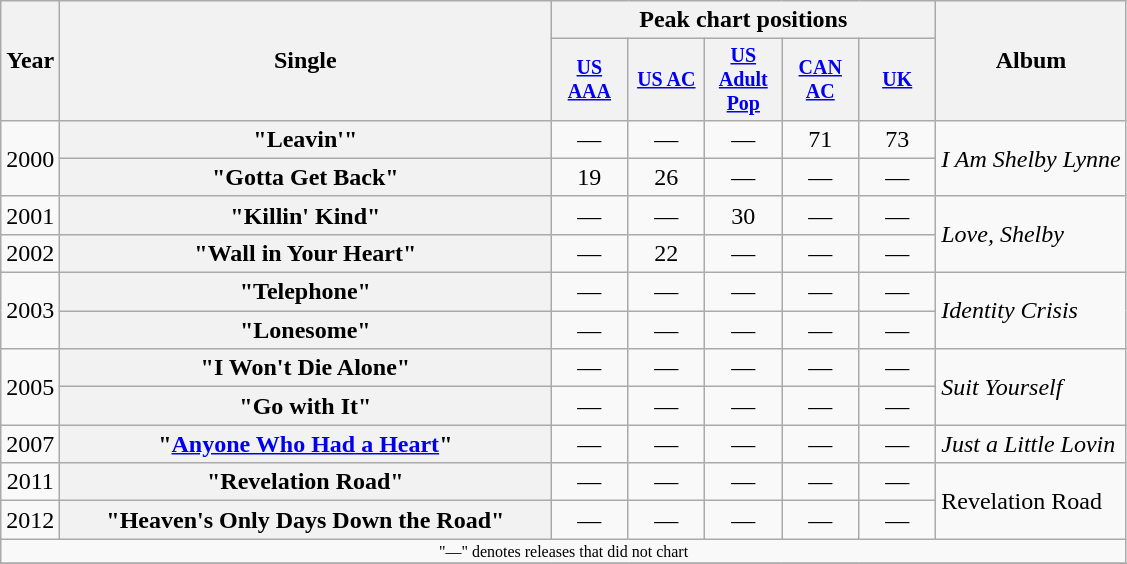<table class="wikitable plainrowheaders" style="text-align:center;">
<tr>
<th rowspan="2">Year</th>
<th rowspan="2" style="width:20em;">Single</th>
<th colspan="5">Peak chart positions</th>
<th rowspan="2">Album</th>
</tr>
<tr style="font-size:smaller;">
<th width="45"><a href='#'>US AAA</a><br></th>
<th width="45"><a href='#'>US AC</a><br></th>
<th width="45"><a href='#'>US Adult<br>Pop</a><br></th>
<th width="45"><a href='#'>CAN AC</a><br></th>
<th width="45"><a href='#'>UK</a><br></th>
</tr>
<tr>
<td rowspan="2">2000</td>
<th scope="row">"Leavin'"</th>
<td>—</td>
<td>—</td>
<td>—</td>
<td>71</td>
<td>73</td>
<td align="left" rowspan="2"><em>I Am Shelby Lynne</em></td>
</tr>
<tr>
<th scope="row">"Gotta Get Back"</th>
<td>19</td>
<td>26</td>
<td>—</td>
<td>—</td>
<td>—</td>
</tr>
<tr>
<td>2001</td>
<th scope="row">"Killin' Kind"</th>
<td>—</td>
<td>—</td>
<td>30</td>
<td>—</td>
<td>—</td>
<td align="left" rowspan="2"><em>Love, Shelby</em></td>
</tr>
<tr>
<td>2002</td>
<th scope="row">"Wall in Your Heart"</th>
<td>—</td>
<td>22</td>
<td>—</td>
<td>—</td>
<td>—</td>
</tr>
<tr>
<td rowspan="2">2003</td>
<th scope="row">"Telephone"</th>
<td>—</td>
<td>—</td>
<td>—</td>
<td>—</td>
<td>—</td>
<td align="left" rowspan="2"><em>Identity Crisis</em></td>
</tr>
<tr>
<th scope="row">"Lonesome"</th>
<td>—</td>
<td>—</td>
<td>—</td>
<td>—</td>
<td>—</td>
</tr>
<tr>
<td rowspan="2">2005</td>
<th scope="row">"I Won't Die Alone"</th>
<td>—</td>
<td>—</td>
<td>—</td>
<td>—</td>
<td>—</td>
<td align="left" rowspan="2"><em>Suit Yourself</em></td>
</tr>
<tr>
<th scope="row">"Go with It"</th>
<td>—</td>
<td>—</td>
<td>—</td>
<td>—</td>
<td>—</td>
</tr>
<tr>
<td>2007</td>
<th scope="row">"<a href='#'>Anyone Who Had a Heart</a>"</th>
<td>—</td>
<td>—</td>
<td>—</td>
<td>—</td>
<td>—</td>
<td align="left"><em>Just a Little Lovin<strong></td>
</tr>
<tr>
<td>2011</td>
<th scope="row">"Revelation Road"</th>
<td>—</td>
<td>—</td>
<td>—</td>
<td>—</td>
<td>—</td>
<td rowspan="2" align="left"></em>Revelation Road<em></td>
</tr>
<tr>
<td>2012</td>
<th scope="row">"Heaven's Only Days Down the Road"</th>
<td>—</td>
<td>—</td>
<td>—</td>
<td>—</td>
<td>—</td>
</tr>
<tr>
<td colspan="8" style="font-size:8pt">"—" denotes releases that did not chart</td>
</tr>
<tr>
</tr>
</table>
